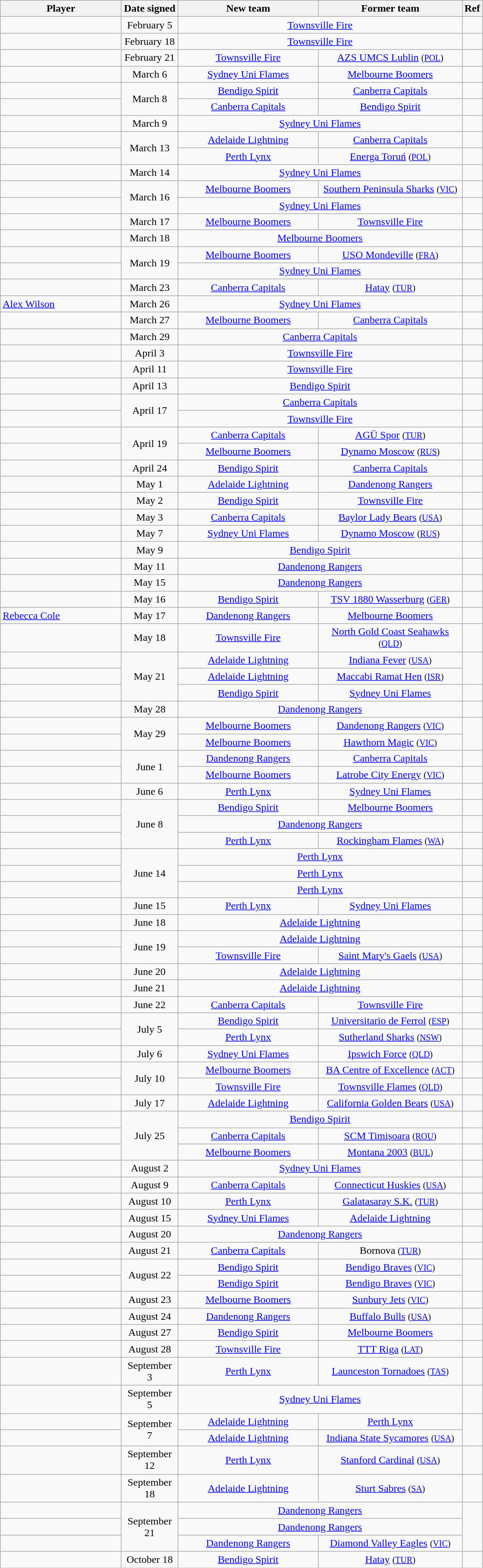<table class="wikitable sortable" style="text-align:center">
<tr>
<th style="width:180px">Player</th>
<th style="width:80px">Date signed</th>
<th style="width:210px">New team</th>
<th style="width:215px">Former team</th>
<th class="unsortable">Ref</th>
</tr>
<tr>
<td align="left"> </td>
<td rowspan="1" align="center">February 5</td>
<td colspan="2" align="center"><a href='#'>Townsville Fire</a></td>
<td align="center"></td>
</tr>
<tr>
<td align="left"> </td>
<td align="center">February 18</td>
<td colspan="2" align="center"><a href='#'>Townsville Fire</a></td>
<td align="center"></td>
</tr>
<tr>
<td align="left"> </td>
<td rowspan="1" align="center">February 21</td>
<td align="center"><a href='#'>Townsville Fire</a></td>
<td align="center"><a href='#'>AZS UMCS Lublin</a> <small>(<a href='#'>POL</a>) </small></td>
<td align="center"></td>
</tr>
<tr>
<td align="left"> </td>
<td rowspan="1" align="center">March 6</td>
<td align="center"><a href='#'>Sydney Uni Flames</a></td>
<td align="center"><a href='#'>Melbourne Boomers</a></td>
<td align="center"></td>
</tr>
<tr>
<td align="left"> </td>
<td rowspan="2" align="center">March 8</td>
<td align="center"><a href='#'>Bendigo Spirit</a></td>
<td align="center"><a href='#'>Canberra Capitals</a></td>
<td align="center"></td>
</tr>
<tr>
<td align="left"> </td>
<td align="center"><a href='#'>Canberra Capitals</a></td>
<td align="center"><a href='#'>Bendigo Spirit</a></td>
<td align="center"></td>
</tr>
<tr>
<td align="left"> </td>
<td align="center">March 9</td>
<td colspan="2" align="center"><a href='#'>Sydney Uni Flames</a></td>
<td align="center"></td>
</tr>
<tr>
<td align="left"> </td>
<td rowspan="2" align="center">March 13</td>
<td align="center"><a href='#'>Adelaide Lightning</a></td>
<td align="center"><a href='#'>Canberra Capitals</a></td>
<td align="center"></td>
</tr>
<tr>
<td align="left"> </td>
<td align="center"><a href='#'>Perth Lynx</a></td>
<td align="center"><a href='#'>Energa Toruń</a> <small>(<a href='#'>POL</a>) </small></td>
<td align="center"></td>
</tr>
<tr>
<td align="left"> </td>
<td align="center">March 14</td>
<td colspan="2" align="center"><a href='#'>Sydney Uni Flames</a></td>
<td align="center"></td>
</tr>
<tr>
<td align="left"> </td>
<td rowspan="2" align="center">March 16</td>
<td align="center"><a href='#'>Melbourne Boomers</a></td>
<td align="center"><a href='#'>Southern Peninsula Sharks</a> <small>(<a href='#'>VIC</a>) </small></td>
<td align="center"></td>
</tr>
<tr>
<td align="left"> </td>
<td colspan="2" align="center"><a href='#'>Sydney Uni Flames</a></td>
<td align="center"></td>
</tr>
<tr>
<td align="left"> </td>
<td rowspan="1" align="center">March 17</td>
<td align="center"><a href='#'>Melbourne Boomers</a></td>
<td align="center"><a href='#'>Townsville Fire</a></td>
<td align="center"></td>
</tr>
<tr>
<td align="left"> </td>
<td rowspan="1" align="center">March 18</td>
<td colspan="2" align="center"><a href='#'>Melbourne Boomers</a></td>
<td align="center"></td>
</tr>
<tr>
<td align="left"> </td>
<td rowspan="2" align="center">March 19</td>
<td align="center"><a href='#'>Melbourne Boomers</a></td>
<td align="center"><a href='#'>USO Mondeville</a> <small>(<a href='#'>FRA</a>) </small></td>
<td align="center"></td>
</tr>
<tr>
<td align="left"> </td>
<td colspan="2" align="center"><a href='#'>Sydney Uni Flames</a></td>
<td align="center"></td>
</tr>
<tr>
<td align="left"> </td>
<td rowspan="1" align="center">March 23</td>
<td align="center"><a href='#'>Canberra Capitals</a></td>
<td align="center"><a href='#'>Hatay</a> <small>(<a href='#'>TUR</a>) </small></td>
<td align="center"></td>
</tr>
<tr>
<td align="left"> <a href='#'>Alex Wilson</a></td>
<td rowspan="1" align="center">March 26</td>
<td colspan="2" align="center"><a href='#'>Sydney Uni Flames</a></td>
<td align="center"></td>
</tr>
<tr>
<td align="left"> </td>
<td rowspan="1" align="center">March 27</td>
<td align="center"><a href='#'>Melbourne Boomers</a></td>
<td align="center"><a href='#'>Canberra Capitals</a></td>
<td align="center"></td>
</tr>
<tr>
<td align="left"> </td>
<td align="center">March 29</td>
<td colspan="2" align="center"><a href='#'>Canberra Capitals</a></td>
<td align="center"></td>
</tr>
<tr>
<td align="left"> </td>
<td align="center">April 3</td>
<td colspan="2" align="center"><a href='#'>Townsville Fire</a></td>
<td align="center"></td>
</tr>
<tr>
<td align="left"> </td>
<td align="center">April 11</td>
<td colspan="2" align="center"><a href='#'>Townsville Fire</a></td>
<td align="center"></td>
</tr>
<tr>
<td align="left"> </td>
<td align="center">April 13</td>
<td colspan="2" align="center"><a href='#'>Bendigo Spirit</a></td>
<td align="center"></td>
</tr>
<tr>
<td align="left"> </td>
<td rowspan="2" align="center">April 17</td>
<td colspan="2" align="center"><a href='#'>Canberra Capitals</a></td>
<td align="center"></td>
</tr>
<tr>
<td align="left"> </td>
<td colspan="2" align="center"><a href='#'>Townsville Fire</a></td>
<td align="center"></td>
</tr>
<tr>
<td align="left"> </td>
<td rowspan="2" align="center">April 19</td>
<td align="center"><a href='#'>Canberra Capitals</a></td>
<td align="center"><a href='#'>AGÜ Spor</a> <small>(<a href='#'>TUR</a>) </small></td>
<td align="center"></td>
</tr>
<tr>
<td align="left"> </td>
<td align="center"><a href='#'>Melbourne Boomers</a></td>
<td align="center"><a href='#'>Dynamo Moscow</a> <small>(<a href='#'>RUS</a>) </small></td>
<td align="center"></td>
</tr>
<tr>
<td align="left"> </td>
<td rowspan="1" align="center">April 24</td>
<td align="center"><a href='#'>Bendigo Spirit</a></td>
<td align="center"><a href='#'>Canberra Capitals</a></td>
<td align="center"></td>
</tr>
<tr>
<td align="left"> </td>
<td rowspan="1" align="center">May 1</td>
<td align="center"><a href='#'>Adelaide Lightning</a></td>
<td align="center"><a href='#'>Dandenong Rangers</a></td>
<td align="center"></td>
</tr>
<tr>
<td align="left"> </td>
<td rowspan="1" align="center">May 2</td>
<td align="center"><a href='#'>Bendigo Spirit</a></td>
<td align="center"><a href='#'>Townsville Fire</a></td>
<td align="center"></td>
</tr>
<tr>
<td align="left"> </td>
<td rowspan="1" align="center">May 3</td>
<td align="center"><a href='#'>Canberra Capitals</a></td>
<td align="center"><a href='#'>Baylor Lady Bears</a> <small>(<a href='#'>USA</a>) </small></td>
<td align="center"></td>
</tr>
<tr>
<td align="left"> </td>
<td rowspan="1" align="center">May 7</td>
<td align="center"><a href='#'>Sydney Uni Flames</a></td>
<td align="center"><a href='#'>Dynamo Moscow</a> <small>(<a href='#'>RUS</a>) </small></td>
<td align="center"></td>
</tr>
<tr>
<td align="left"> </td>
<td rowspan="1" align="center">May 9</td>
<td colspan="2" align="center"><a href='#'>Bendigo Spirit</a></td>
<td align="center"></td>
</tr>
<tr>
<td align="left"> </td>
<td rowspan="1" align="center">May 11</td>
<td colspan="2" align="center"><a href='#'>Dandenong Rangers</a></td>
<td align="center"></td>
</tr>
<tr>
<td align="left"> </td>
<td rowspan="1" align="center">May 15</td>
<td colspan="2" align="center"><a href='#'>Dandenong Rangers</a></td>
<td align="center"></td>
</tr>
<tr>
<td align="left"> </td>
<td rowspan="1" align="center">May 16</td>
<td align="center"><a href='#'>Bendigo Spirit</a></td>
<td align="center"><a href='#'>TSV 1880 Wasserburg</a> <small>(<a href='#'>GER</a>) </small></td>
<td align="center"></td>
</tr>
<tr>
<td align="left"> <a href='#'>Rebecca Cole</a></td>
<td rowspan="1" align="center">May 17</td>
<td align="center"><a href='#'>Dandenong Rangers</a></td>
<td align="center"><a href='#'>Melbourne Boomers</a></td>
<td align="center"></td>
</tr>
<tr>
<td align="left"> </td>
<td rowspan="1" align="center">May 18</td>
<td align="center"><a href='#'>Townsville Fire</a></td>
<td align="center"><a href='#'>North Gold Coast Seahawks</a> <small>(<a href='#'>QLD</a>) </small></td>
<td align="center"></td>
</tr>
<tr>
<td align="left"> </td>
<td rowspan="3" align="center">May 21</td>
<td align="center"><a href='#'>Adelaide Lightning</a></td>
<td align="center"><a href='#'>Indiana Fever</a> <small>(<a href='#'>USA</a>) </small></td>
<td rowspan="2" align="center"></td>
</tr>
<tr>
<td align="left"> </td>
<td align="center"><a href='#'>Adelaide Lightning</a></td>
<td align="center"><a href='#'>Maccabi Ramat Hen</a> <small>(<a href='#'>ISR</a>)</small></td>
</tr>
<tr>
<td align="left"> </td>
<td align="center"><a href='#'>Bendigo Spirit</a></td>
<td align="center"><a href='#'>Sydney Uni Flames</a></td>
<td align="center"></td>
</tr>
<tr>
<td align="left"> </td>
<td rowspan="1" align="center">May 28</td>
<td colspan="2" align="center"><a href='#'>Dandenong Rangers</a></td>
<td align="center"></td>
</tr>
<tr>
<td align="left"> </td>
<td rowspan="2" align="center">May 29</td>
<td align="center"><a href='#'>Melbourne Boomers</a></td>
<td align="center"><a href='#'>Dandenong Rangers</a> <small>(<a href='#'>VIC</a>) </small></td>
<td rowspan="2" align="center"></td>
</tr>
<tr>
<td align="left"> </td>
<td align="center"><a href='#'>Melbourne Boomers</a></td>
<td align="center"><a href='#'>Hawthorn Magic</a> <small>(<a href='#'>VIC</a>) </small></td>
</tr>
<tr>
<td align="left"> </td>
<td rowspan="2" align="center">June 1</td>
<td align="center"><a href='#'>Dandenong Rangers</a></td>
<td align="center"><a href='#'>Canberra Capitals</a></td>
<td align="center"></td>
</tr>
<tr>
<td align="left"> </td>
<td align="center"><a href='#'>Melbourne Boomers</a></td>
<td align="center"><a href='#'>Latrobe City Energy</a> <small>(<a href='#'>VIC</a>) </small></td>
<td align="center"></td>
</tr>
<tr>
<td align="left"> </td>
<td rowspan="1" align="center">June 6</td>
<td align="center"><a href='#'>Perth Lynx</a></td>
<td align="center"><a href='#'>Sydney Uni Flames</a></td>
<td align="center"></td>
</tr>
<tr>
<td align="left"> </td>
<td rowspan="3" align="center">June 8</td>
<td align="center"><a href='#'>Bendigo Spirit</a></td>
<td align="center"><a href='#'>Melbourne Boomers</a></td>
<td align="center"></td>
</tr>
<tr>
<td align="left"> </td>
<td colspan="2" align="center"><a href='#'>Dandenong Rangers</a></td>
<td align="center"></td>
</tr>
<tr>
<td align="left"> </td>
<td align="center"><a href='#'>Perth Lynx</a></td>
<td align="center"><a href='#'>Rockingham Flames</a> <small>(<a href='#'>WA</a>) </small></td>
<td align="center"></td>
</tr>
<tr>
<td align="left"> </td>
<td rowspan="3" align="center">June 14</td>
<td colspan="2" align="center"><a href='#'>Perth Lynx</a></td>
<td align="center"></td>
</tr>
<tr>
<td align="left"> </td>
<td colspan="2" align="center"><a href='#'>Perth Lynx</a></td>
<td align="center"></td>
</tr>
<tr>
<td align="left"> </td>
<td colspan="2" align="center"><a href='#'>Perth Lynx</a></td>
<td align="center"></td>
</tr>
<tr>
<td align="left"> </td>
<td rowspan="1" align="center">June 15</td>
<td align="center"><a href='#'>Perth Lynx</a></td>
<td align="center"><a href='#'>Sydney Uni Flames</a></td>
<td align="center"></td>
</tr>
<tr>
<td align="left"> </td>
<td rowspan="1" align="center">June 18</td>
<td colspan="2" align="center"><a href='#'>Adelaide Lightning</a></td>
<td align="center"></td>
</tr>
<tr>
<td align="left"> </td>
<td rowspan="2" align="center">June 19</td>
<td colspan="2" align="center"><a href='#'>Adelaide Lightning</a></td>
<td align="center"></td>
</tr>
<tr>
<td align="left"> </td>
<td align="center"><a href='#'>Townsville Fire</a></td>
<td align="center"><a href='#'>Saint Mary's Gaels</a> <small>(<a href='#'>USA</a>) </small></td>
<td align="center"></td>
</tr>
<tr>
<td align="left"> </td>
<td rowspan="1" align="center">June 20</td>
<td colspan="2" align="center"><a href='#'>Adelaide Lightning</a></td>
<td align="center"></td>
</tr>
<tr>
<td align="left"> </td>
<td rowspan="1" align="center">June 21</td>
<td colspan="2" align="center"><a href='#'>Adelaide Lightning</a></td>
<td align="center"></td>
</tr>
<tr>
<td align="left"> </td>
<td rowspan="1" align="center">June 22</td>
<td align="center"><a href='#'>Canberra Capitals</a></td>
<td align="center"><a href='#'>Townsville Fire</a></td>
<td align="center"></td>
</tr>
<tr>
<td align="left"> </td>
<td rowspan="2" align="center">July 5</td>
<td align="center"><a href='#'>Bendigo Spirit</a></td>
<td align="center"><a href='#'>Universitario de Ferrol</a> <small>(<a href='#'>ESP</a>) </small></td>
<td align="center"></td>
</tr>
<tr>
<td align="left"> </td>
<td align="center"><a href='#'>Perth Lynx</a></td>
<td align="center"><a href='#'>Sutherland Sharks</a> <small>(<a href='#'>NSW</a>) </small></td>
<td align="center"></td>
</tr>
<tr>
<td align="left"> </td>
<td rowspan="1" align="center">July 6</td>
<td align="center"><a href='#'>Sydney Uni Flames</a></td>
<td align="center"><a href='#'>Ipswich Force</a> <small>(<a href='#'>QLD</a>) </small></td>
<td align="center"></td>
</tr>
<tr>
<td align="left"> </td>
<td rowspan="2" align="center">July 10</td>
<td align="center"><a href='#'>Melbourne Boomers</a></td>
<td align="center"><a href='#'>BA Centre of Excellence</a> <small>(<a href='#'>ACT</a>) </small></td>
<td align="center"></td>
</tr>
<tr>
<td align="left"> </td>
<td align="center"><a href='#'>Townsville Fire</a></td>
<td align="center"><a href='#'>Townsville Flames</a> <small>(<a href='#'>QLD</a>) </small></td>
<td align="center"></td>
</tr>
<tr>
<td align="left"> </td>
<td rowspan="1" align="center">July 17</td>
<td align="center"><a href='#'>Adelaide Lightning</a></td>
<td align="center"><a href='#'>California Golden Bears</a> <small>(<a href='#'>USA</a>) </small></td>
<td align="center"></td>
</tr>
<tr>
<td align="left"> </td>
<td rowspan="3" align="center">July 25</td>
<td colspan="2" align="center"><a href='#'>Bendigo Spirit</a></td>
<td align="center"></td>
</tr>
<tr>
<td align="left"> </td>
<td align="center"><a href='#'>Canberra Capitals</a></td>
<td align="center"><a href='#'>SCM Timișoara</a> <small>(<a href='#'>ROU</a>) </small></td>
<td align="center"></td>
</tr>
<tr>
<td align="left"> </td>
<td align="center"><a href='#'>Melbourne Boomers</a></td>
<td align="center"><a href='#'>Montana 2003</a> <small>(<a href='#'>BUL</a>) </small></td>
<td align="center"></td>
</tr>
<tr>
<td align="left"> </td>
<td rowspan="1" align="center">August 2</td>
<td colspan="2" align="center"><a href='#'>Sydney Uni Flames</a></td>
<td align="center"></td>
</tr>
<tr>
<td align="left"> </td>
<td rowspan="1" align="center">August 9</td>
<td align="center"><a href='#'>Canberra Capitals</a></td>
<td align="center"><a href='#'>Connecticut Huskies</a> <small>(<a href='#'>USA</a>) </small></td>
<td align="center"></td>
</tr>
<tr>
<td align="left"> </td>
<td rowspan="1" align="center">August 10</td>
<td align="center"><a href='#'>Perth Lynx</a></td>
<td align="center"><a href='#'>Galatasaray S.K.</a> <small>(<a href='#'>TUR</a>) </small></td>
<td align="center"></td>
</tr>
<tr>
<td align="left"> </td>
<td rowspan="1" align="center">August 15</td>
<td align="center"><a href='#'>Sydney Uni Flames</a></td>
<td align="center"><a href='#'>Adelaide Lightning</a></td>
<td align="center"></td>
</tr>
<tr>
<td align="left"> </td>
<td rowspan="1" align="center">August 20</td>
<td colspan="2" align="center"><a href='#'>Dandenong Rangers</a></td>
<td align="center"></td>
</tr>
<tr>
<td align="left"> </td>
<td rowspan="1" align="center">August 21</td>
<td align="center"><a href='#'>Canberra Capitals</a></td>
<td align="center">Bornova <small>(<a href='#'>TUR</a>) </small></td>
<td align="center"></td>
</tr>
<tr>
<td align="left"> </td>
<td rowspan="2" align="center">August 22</td>
<td align="center"><a href='#'>Bendigo Spirit</a></td>
<td align="center"><a href='#'>Bendigo Braves</a> <small>(<a href='#'>VIC</a>) </small></td>
<td rowspan="2" align="center"></td>
</tr>
<tr>
<td align="left"> </td>
<td align="center"><a href='#'>Bendigo Spirit</a></td>
<td align="center"><a href='#'>Bendigo Braves</a> <small>(<a href='#'>VIC</a>) </small></td>
</tr>
<tr>
<td align="left"> </td>
<td rowspan="1" align="center">August 23</td>
<td align="center"><a href='#'>Melbourne Boomers</a></td>
<td align="center"><a href='#'>Sunbury Jets</a> <small>(<a href='#'>VIC</a>) </small></td>
<td align="center"></td>
</tr>
<tr>
<td align="left"> </td>
<td rowspan="1" align="center">August 24</td>
<td align="center"><a href='#'>Dandenong Rangers</a></td>
<td align="center"><a href='#'>Buffalo Bulls</a> <small>(<a href='#'>USA</a>) </small></td>
<td align="center"></td>
</tr>
<tr>
<td align="left"> </td>
<td align="center">August 27</td>
<td align="center"><a href='#'>Bendigo Spirit</a></td>
<td align="center"><a href='#'>Melbourne Boomers</a></td>
<td align="center"></td>
</tr>
<tr>
<td align="left"> </td>
<td align="center">August 28</td>
<td align="center"><a href='#'>Townsville Fire</a></td>
<td align="center"><a href='#'>TTT Riga</a> <small>(<a href='#'>LAT</a>) </small></td>
<td align="center"></td>
</tr>
<tr>
<td align="left"> </td>
<td align="center">September 3</td>
<td align="center"><a href='#'>Perth Lynx</a></td>
<td align="center"><a href='#'>Launceston Tornadoes</a> <small>(<a href='#'>TAS</a>) </small></td>
<td align="center"></td>
</tr>
<tr>
<td align="left"> </td>
<td rowspan="1" align="center">September 5</td>
<td colspan="2" align="center"><a href='#'>Sydney Uni Flames</a></td>
<td align="center"></td>
</tr>
<tr>
<td align="left"> </td>
<td rowspan="2" align="center">September 7</td>
<td align="center"><a href='#'>Adelaide Lightning</a></td>
<td align="center"><a href='#'>Perth Lynx</a></td>
<td rowspan="2" align="center"></td>
</tr>
<tr>
<td align="left"> </td>
<td align="center"><a href='#'>Adelaide Lightning</a></td>
<td align="center"><a href='#'>Indiana State Sycamores</a> <small>(<a href='#'>USA</a>) </small></td>
</tr>
<tr>
<td align="left"> </td>
<td rowspan="1" align="center">September 12</td>
<td align="center"><a href='#'>Perth Lynx</a></td>
<td align="center"><a href='#'>Stanford Cardinal</a> <small>(<a href='#'>USA</a>) </small></td>
<td align="center"></td>
</tr>
<tr>
<td align="left"> </td>
<td rowspan="1" align="center">September 18</td>
<td align="center"><a href='#'>Adelaide Lightning</a></td>
<td align="center"><a href='#'>Sturt Sabres</a> <small>(<a href='#'>SA</a>) </small></td>
<td align="center"></td>
</tr>
<tr>
<td align="left"> </td>
<td rowspan="3" align="center">September 21</td>
<td colspan="2" align="center"><a href='#'>Dandenong Rangers</a></td>
<td rowspan="3" align="center"></td>
</tr>
<tr>
<td align="left"> </td>
<td colspan="2" align="center"><a href='#'>Dandenong Rangers</a></td>
</tr>
<tr>
<td align="left"> </td>
<td align="center"><a href='#'>Dandenong Rangers</a></td>
<td align="center"><a href='#'>Diamond Valley Eagles</a> <small>(<a href='#'>VIC</a>) </small></td>
</tr>
<tr>
<td align="left"> </td>
<td rowspan="1" align="center">October 18</td>
<td align="center"><a href='#'>Bendigo Spirit</a></td>
<td align="center"><a href='#'>Hatay</a> <small>(<a href='#'>TUR</a>) </small></td>
<td align="center"></td>
</tr>
</table>
